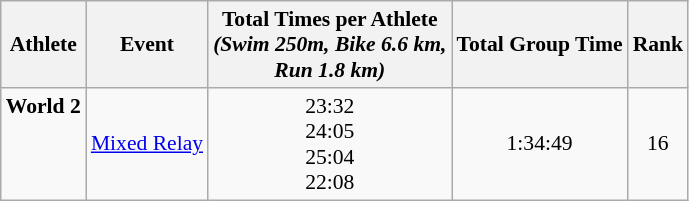<table class="wikitable" style="font-size:90%;">
<tr>
<th>Athlete</th>
<th>Event</th>
<th>Total Times per Athlete <br> <em>(Swim 250m, Bike 6.6 km, <br> Run 1.8 km)</em></th>
<th>Total Group Time</th>
<th>Rank</th>
</tr>
<tr align=center>
<td align=left><strong>World 2</strong><br><br><br><br></td>
<td align=left><a href='#'>Mixed Relay</a></td>
<td valign=bottom>23:32<br>24:05<br>25:04<br>22:08</td>
<td>1:34:49</td>
<td>16</td>
</tr>
</table>
